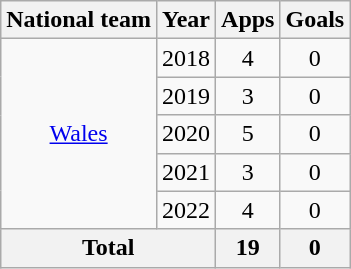<table class=wikitable style=text-align:center>
<tr>
<th>National team</th>
<th>Year</th>
<th>Apps</th>
<th>Goals</th>
</tr>
<tr>
<td rowspan="5"><a href='#'>Wales</a></td>
<td>2018</td>
<td>4</td>
<td>0</td>
</tr>
<tr>
<td>2019</td>
<td>3</td>
<td>0</td>
</tr>
<tr>
<td>2020</td>
<td>5</td>
<td>0</td>
</tr>
<tr>
<td>2021</td>
<td>3</td>
<td>0</td>
</tr>
<tr>
<td>2022</td>
<td>4</td>
<td>0</td>
</tr>
<tr>
<th colspan="2">Total</th>
<th>19</th>
<th>0</th>
</tr>
</table>
